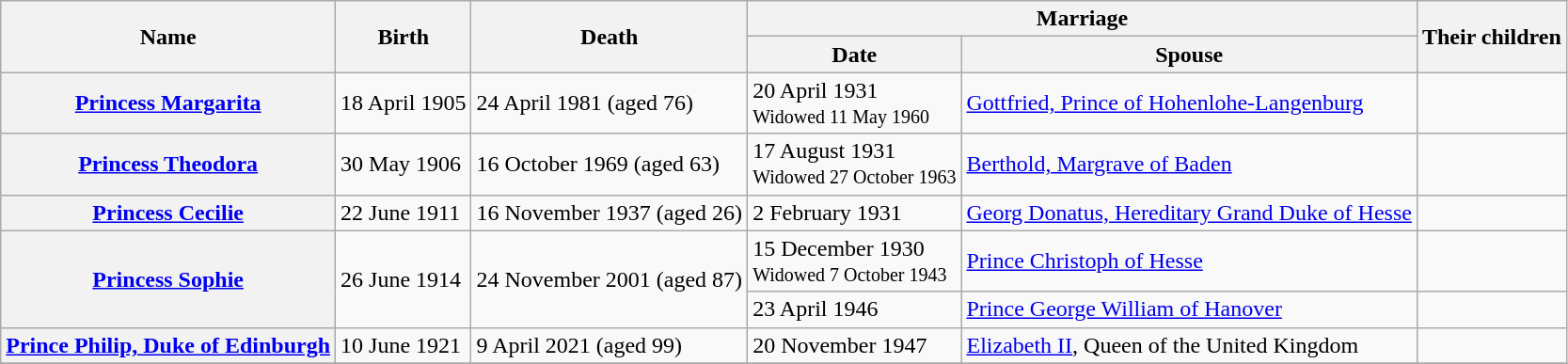<table class="wikitable plainrowheaders">
<tr>
<th rowspan="2" scope="col">Name</th>
<th rowspan="2" scope="col">Birth</th>
<th rowspan="2" scope="col">Death</th>
<th colspan="2" scope="col">Marriage</th>
<th rowspan="2" scope="col">Their children</th>
</tr>
<tr>
<th scope="col">Date</th>
<th scope="col">Spouse</th>
</tr>
<tr>
<th scope="row"><a href='#'>Princess Margarita</a></th>
<td>18 April 1905</td>
<td>24 April 1981 (aged 76)</td>
<td>20 April 1931<br><small>Widowed 11 May 1960</small></td>
<td><a href='#'>Gottfried, Prince of Hohenlohe-Langenburg</a></td>
<td></td>
</tr>
<tr>
<th scope="row"><a href='#'>Princess Theodora</a></th>
<td>30 May 1906</td>
<td>16 October 1969 (aged 63)</td>
<td>17 August 1931<br><small>Widowed 27 October 1963</small></td>
<td><a href='#'>Berthold, Margrave of Baden</a></td>
<td></td>
</tr>
<tr>
<th scope="row"><a href='#'>Princess Cecilie</a></th>
<td>22 June 1911</td>
<td>16 November 1937 (aged 26)</td>
<td>2 February 1931</td>
<td><a href='#'>Georg Donatus, Hereditary Grand Duke of Hesse</a></td>
<td></td>
</tr>
<tr>
<th rowspan=2 scope="row"><a href='#'>Princess Sophie</a></th>
<td rowspan=2>26 June 1914</td>
<td rowspan=2>24 November 2001 (aged 87)</td>
<td>15 December 1930<br><small>Widowed 7 October 1943</small></td>
<td><a href='#'>Prince Christoph of Hesse</a></td>
<td></td>
</tr>
<tr>
<td>23 April 1946</td>
<td><a href='#'>Prince George William of Hanover</a></td>
<td></td>
</tr>
<tr>
<th scope="row"><a href='#'>Prince Philip, Duke of Edinburgh</a></th>
<td>10 June 1921</td>
<td>9 April 2021 (aged 99)</td>
<td>20 November 1947</td>
<td><a href='#'>Elizabeth II</a>, Queen of the United Kingdom</td>
<td></td>
</tr>
<tr>
</tr>
</table>
